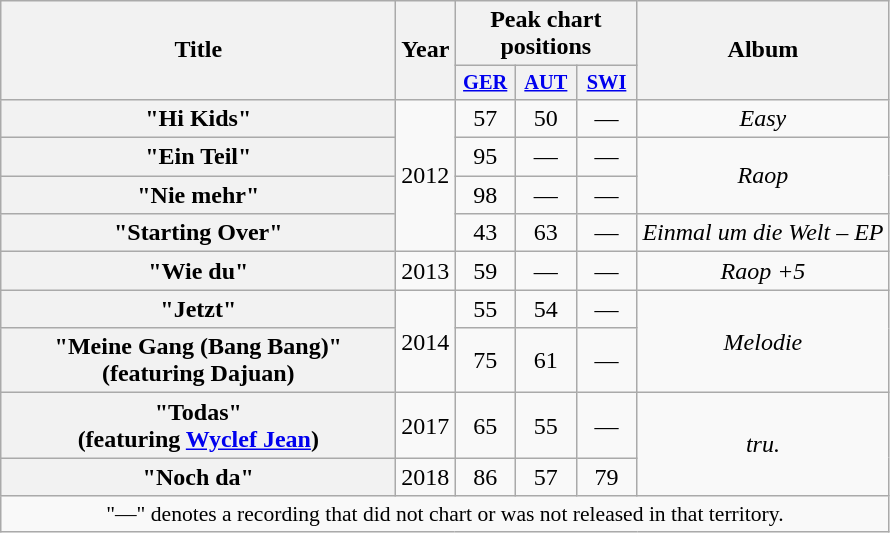<table class="wikitable plainrowheaders" style="text-align:center;">
<tr>
<th scope="col" rowspan="2" style="width:16em;">Title</th>
<th scope="col" rowspan="2">Year</th>
<th scope="col" colspan="3">Peak chart positions</th>
<th scope="col" rowspan="2">Album</th>
</tr>
<tr>
<th style="width:2.5em; font-size:85%"><a href='#'>GER</a><br></th>
<th style="width:2.5em; font-size:85%"><a href='#'>AUT</a><br></th>
<th style="width:2.5em; font-size:85%"><a href='#'>SWI</a><br></th>
</tr>
<tr>
<th scope="row">"Hi Kids"</th>
<td rowspan="4">2012</td>
<td>57</td>
<td>50</td>
<td>—</td>
<td><em>Easy</em></td>
</tr>
<tr>
<th scope="row">"Ein Teil"</th>
<td>95</td>
<td>—</td>
<td>—</td>
<td rowspan="2"><em>Raop</em></td>
</tr>
<tr>
<th scope="row">"Nie mehr"</th>
<td>98</td>
<td>—</td>
<td>—</td>
</tr>
<tr>
<th scope="row">"Starting Over"</th>
<td>43</td>
<td>63</td>
<td>—</td>
<td><em>Einmal um die Welt – EP</em></td>
</tr>
<tr>
<th scope="row">"Wie du"</th>
<td>2013</td>
<td>59</td>
<td>—</td>
<td>—</td>
<td><em>Raop +5</em></td>
</tr>
<tr>
<th scope="row">"Jetzt"</th>
<td rowspan="2">2014</td>
<td>55</td>
<td>54</td>
<td>—</td>
<td rowspan="2"><em>Melodie</em></td>
</tr>
<tr>
<th scope="row">"Meine Gang (Bang Bang)"<br><span>(featuring Dajuan)</span></th>
<td>75</td>
<td>61</td>
<td>—</td>
</tr>
<tr>
<th scope="row">"Todas"<br><span>(featuring <a href='#'>Wyclef Jean</a>)</span></th>
<td>2017</td>
<td>65</td>
<td>55</td>
<td>—</td>
<td rowspan="2"><em>tru.</em></td>
</tr>
<tr>
<th scope="row">"Noch da"</th>
<td>2018</td>
<td>86</td>
<td>57</td>
<td>79</td>
</tr>
<tr>
<td colspan="14" style="font-size:90%">"—" denotes a recording that did not chart or was not released in that territory.</td>
</tr>
</table>
